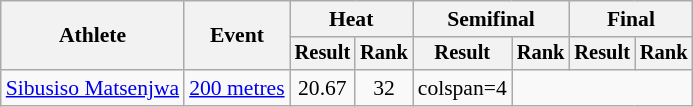<table class="wikitable" style="font-size:90%">
<tr>
<th rowspan="2">Athlete</th>
<th rowspan="2">Event</th>
<th colspan="2">Heat</th>
<th colspan="2">Semifinal</th>
<th colspan="2">Final</th>
</tr>
<tr style="font-size:95%">
<th>Result</th>
<th>Rank</th>
<th>Result</th>
<th>Rank</th>
<th>Result</th>
<th>Rank</th>
</tr>
<tr style=text-align:center>
<td style=text-align:left><a href='#'>Sibusiso Matsenjwa</a></td>
<td style=text-align:left><a href='#'>200 metres</a></td>
<td>20.67</td>
<td>32</td>
<td>colspan=4 </td>
</tr>
</table>
